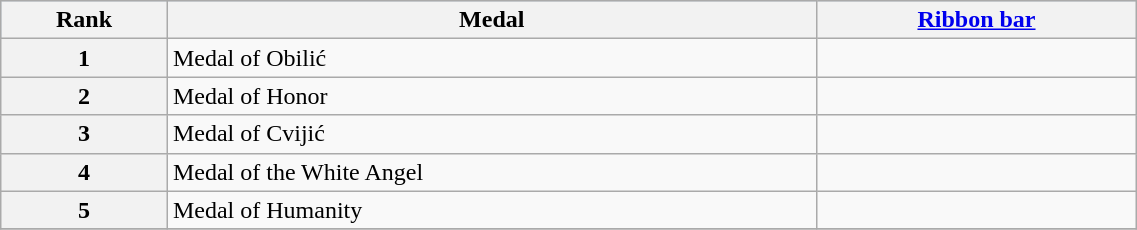<table class="wikitable" width="60%"  width=600px>
<tr align="center" bgcolor="lightsteelblue" width="100%">
<th>Rank</th>
<th>Medal</th>
<th><a href='#'>Ribbon bar</a></th>
</tr>
<tr>
<th>1</th>
<td>Medal of Obilić</td>
<td></td>
</tr>
<tr>
<th>2</th>
<td>Medal of Honor</td>
<td></td>
</tr>
<tr>
<th>3</th>
<td>Medal of Cvijić</td>
<td> </td>
</tr>
<tr>
<th>4</th>
<td>Medal of the White Angel</td>
<td></td>
</tr>
<tr>
<th>5</th>
<td>Medal of Humanity</td>
<td></td>
</tr>
<tr>
</tr>
</table>
